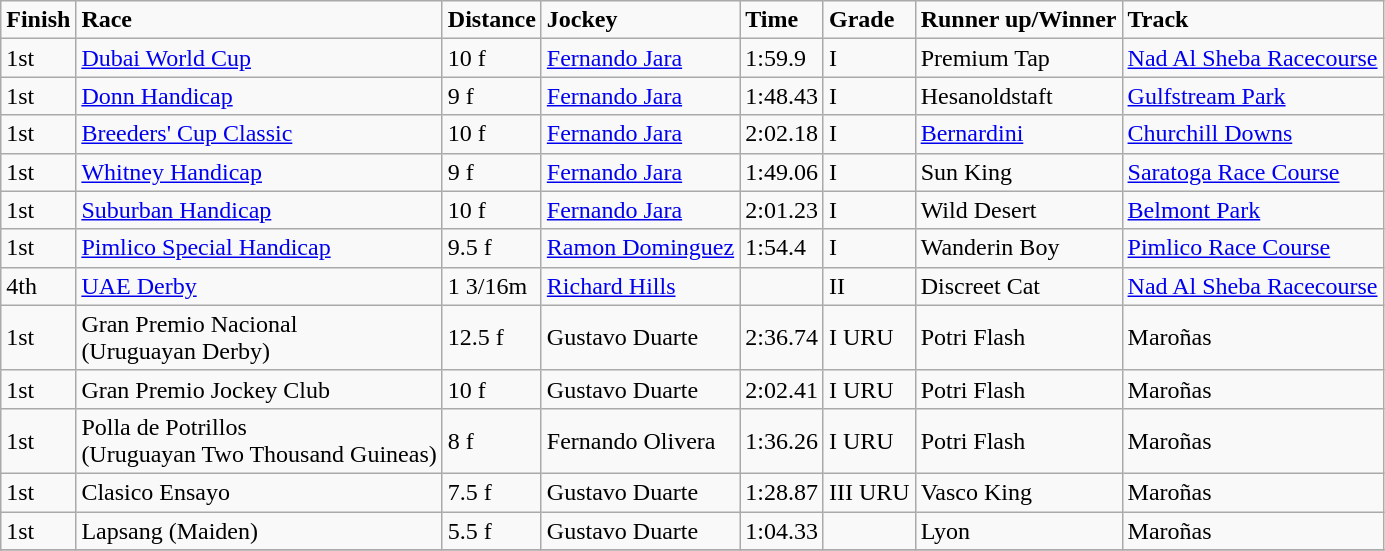<table class="wikitable">
<tr>
<td><strong>Finish</strong></td>
<td><strong>Race</strong></td>
<td><strong>Distance</strong></td>
<td><strong>Jockey</strong></td>
<td><strong>Time</strong></td>
<td><strong>Grade</strong></td>
<td><strong>Runner up/Winner</strong></td>
<td><strong>Track</strong></td>
</tr>
<tr>
<td>1st</td>
<td><a href='#'>Dubai World Cup</a></td>
<td>10 f</td>
<td><a href='#'>Fernando Jara</a></td>
<td>1:59.9</td>
<td>I</td>
<td>Premium Tap</td>
<td><a href='#'>Nad Al Sheba Racecourse</a></td>
</tr>
<tr>
<td>1st</td>
<td><a href='#'>Donn Handicap</a></td>
<td>9 f</td>
<td><a href='#'>Fernando Jara</a></td>
<td>1:48.43</td>
<td>I</td>
<td>Hesanoldstaft</td>
<td><a href='#'>Gulfstream Park</a></td>
</tr>
<tr>
<td>1st</td>
<td><a href='#'>Breeders' Cup Classic</a></td>
<td>10 f</td>
<td><a href='#'>Fernando Jara</a></td>
<td>2:02.18</td>
<td>I</td>
<td><a href='#'>Bernardini</a></td>
<td><a href='#'>Churchill Downs</a></td>
</tr>
<tr>
<td>1st</td>
<td><a href='#'>Whitney Handicap</a></td>
<td>9 f</td>
<td><a href='#'>Fernando Jara</a></td>
<td>1:49.06</td>
<td>I</td>
<td>Sun King</td>
<td><a href='#'>Saratoga Race Course</a></td>
</tr>
<tr>
<td>1st</td>
<td><a href='#'>Suburban Handicap</a></td>
<td>10 f</td>
<td><a href='#'>Fernando Jara</a></td>
<td>2:01.23</td>
<td>I</td>
<td>Wild Desert</td>
<td><a href='#'>Belmont Park</a></td>
</tr>
<tr>
<td>1st</td>
<td><a href='#'>Pimlico Special Handicap</a></td>
<td>9.5 f</td>
<td><a href='#'>Ramon Dominguez</a></td>
<td>1:54.4</td>
<td>I</td>
<td>Wanderin Boy</td>
<td><a href='#'>Pimlico Race Course</a></td>
</tr>
<tr>
<td>4th</td>
<td><a href='#'>UAE Derby</a></td>
<td>1 3/16m</td>
<td><a href='#'>Richard Hills</a></td>
<td></td>
<td>II</td>
<td>Discreet Cat</td>
<td><a href='#'>Nad Al Sheba Racecourse</a></td>
</tr>
<tr>
<td>1st</td>
<td>Gran Premio Nacional <br> (Uruguayan Derby)</td>
<td>12.5 f</td>
<td>Gustavo Duarte</td>
<td>2:36.74</td>
<td>I URU</td>
<td>Potri Flash</td>
<td>Maroñas</td>
</tr>
<tr>
<td>1st</td>
<td>Gran Premio Jockey Club</td>
<td>10 f</td>
<td>Gustavo Duarte</td>
<td>2:02.41</td>
<td>I URU</td>
<td>Potri Flash</td>
<td>Maroñas</td>
</tr>
<tr>
<td>1st</td>
<td>Polla de Potrillos <br> (Uruguayan Two Thousand Guineas)</td>
<td>8 f</td>
<td>Fernando Olivera</td>
<td>1:36.26</td>
<td>I URU</td>
<td>Potri Flash</td>
<td>Maroñas</td>
</tr>
<tr>
<td>1st</td>
<td>Clasico Ensayo</td>
<td>7.5 f</td>
<td>Gustavo Duarte</td>
<td>1:28.87</td>
<td>III URU</td>
<td>Vasco King</td>
<td>Maroñas</td>
</tr>
<tr>
<td>1st</td>
<td>Lapsang (Maiden)</td>
<td>5.5 f</td>
<td>Gustavo Duarte</td>
<td>1:04.33</td>
<td></td>
<td>Lyon</td>
<td>Maroñas</td>
</tr>
<tr>
</tr>
</table>
